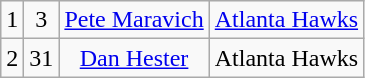<table class="wikitable">
<tr style="text-align:center;" bgcolor="">
<td>1</td>
<td>3</td>
<td><a href='#'>Pete Maravich</a></td>
<td><a href='#'>Atlanta Hawks</a></td>
</tr>
<tr style="text-align:center;" bgcolor="">
<td>2</td>
<td>31</td>
<td><a href='#'>Dan Hester</a></td>
<td>Atlanta Hawks</td>
</tr>
</table>
